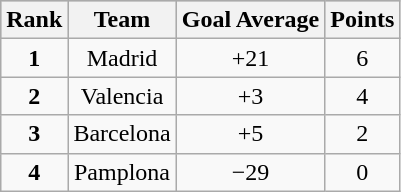<table class="wikitable">
<tr style="background:silver"!>
<th>Rank</th>
<th>Team</th>
<th>Goal Average</th>
<th>Points</th>
</tr>
<tr align="center">
<td><strong>1</strong></td>
<td>Madrid</td>
<td>+21</td>
<td>6</td>
</tr>
<tr align="center">
<td><strong>2</strong></td>
<td>Valencia</td>
<td>+3</td>
<td>4</td>
</tr>
<tr align="center">
<td><strong>3</strong></td>
<td>Barcelona</td>
<td>+5</td>
<td>2</td>
</tr>
<tr align="center">
<td><strong>4</strong></td>
<td>Pamplona</td>
<td>−29</td>
<td>0</td>
</tr>
</table>
